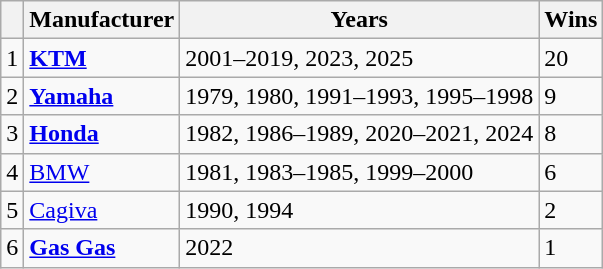<table class="wikitable">
<tr>
<th></th>
<th>Manufacturer</th>
<th>Years</th>
<th>Wins</th>
</tr>
<tr>
<td>1</td>
<td> <strong><a href='#'>KTM</a> </strong></td>
<td>2001–2019, 2023, 2025</td>
<td>20</td>
</tr>
<tr>
<td>2</td>
<td> <strong><a href='#'>Yamaha</a> </strong></td>
<td>1979, 1980, 1991–1993, 1995–1998</td>
<td>9</td>
</tr>
<tr>
<td>3</td>
<td> <strong><a href='#'>Honda</a></strong></td>
<td>1982, 1986–1989, 2020–2021, 2024</td>
<td>8</td>
</tr>
<tr>
<td>4</td>
<td> <a href='#'>BMW</a></td>
<td>1981, 1983–1985, 1999–2000</td>
<td>6</td>
</tr>
<tr>
<td>5</td>
<td> <a href='#'>Cagiva</a></td>
<td>1990, 1994</td>
<td>2</td>
</tr>
<tr>
<td>6</td>
<td> <strong><a href='#'>Gas Gas</a></strong></td>
<td>2022</td>
<td>1</td>
</tr>
</table>
